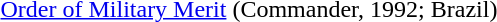<table>
<tr>
<td></td>
<td><a href='#'>Order of Military Merit</a> (Commander, 1992; Brazil)</td>
</tr>
</table>
